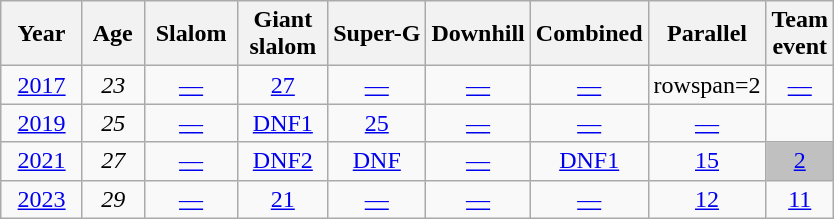<table class=wikitable style="text-align:center">
<tr>
<th>  Year  </th>
<th> Age </th>
<th> Slalom </th>
<th> Giant <br> slalom </th>
<th>Super-G</th>
<th>Downhill</th>
<th>Combined</th>
<th>Parallel</th>
<th>Team<br>event</th>
</tr>
<tr>
<td><a href='#'>2017</a></td>
<td><em>23</em></td>
<td><a href='#'>—</a></td>
<td><a href='#'>27</a></td>
<td><a href='#'>—</a></td>
<td><a href='#'>—</a></td>
<td><a href='#'>—</a></td>
<td>rowspan=2 </td>
<td><a href='#'>—</a></td>
</tr>
<tr>
<td><a href='#'>2019</a></td>
<td><em>25</em></td>
<td><a href='#'>—</a></td>
<td><a href='#'>DNF1</a></td>
<td><a href='#'>25</a></td>
<td><a href='#'>—</a></td>
<td><a href='#'>—</a></td>
<td><a href='#'>—</a></td>
</tr>
<tr>
<td><a href='#'>2021</a></td>
<td><em>27</em></td>
<td><a href='#'>—</a></td>
<td><a href='#'>DNF2</a></td>
<td><a href='#'>DNF</a></td>
<td><a href='#'>—</a></td>
<td><a href='#'>DNF1</a></td>
<td><a href='#'>15</a></td>
<td bgcolor=silver><a href='#'>2</a></td>
</tr>
<tr>
<td><a href='#'>2023</a></td>
<td><em>29</em></td>
<td><a href='#'>—</a></td>
<td><a href='#'>21</a></td>
<td><a href='#'>—</a></td>
<td><a href='#'>—</a></td>
<td><a href='#'>—</a></td>
<td><a href='#'>12</a></td>
<td><a href='#'>11</a></td>
</tr>
</table>
